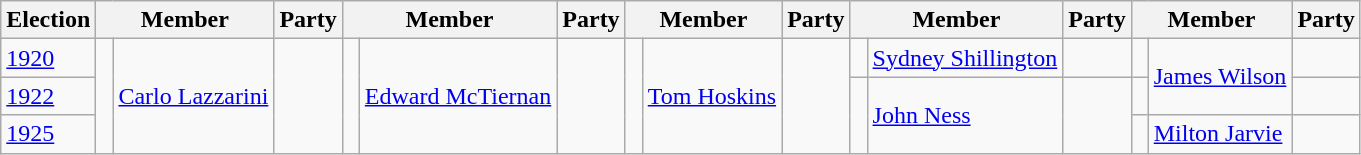<table class="wikitable">
<tr>
<th>Election</th>
<th colspan=2>Member</th>
<th>Party</th>
<th colspan=2>Member</th>
<th>Party</th>
<th colspan=2>Member</th>
<th>Party</th>
<th colspan=2>Member</th>
<th>Party</th>
<th colspan=2>Member</th>
<th>Party</th>
</tr>
<tr>
<td><a href='#'>1920</a></td>
<td rowspan=3 > </td>
<td rowspan=3><a href='#'>Carlo Lazzarini</a></td>
<td rowspan=3></td>
<td rowspan=3 > </td>
<td rowspan=3><a href='#'>Edward McTiernan</a></td>
<td rowspan=3></td>
<td rowspan=3 > </td>
<td rowspan=3><a href='#'>Tom Hoskins</a></td>
<td rowspan=3></td>
<td> </td>
<td><a href='#'>Sydney Shillington</a></td>
<td></td>
<td> </td>
<td rowspan=2><a href='#'>James Wilson</a></td>
<td></td>
</tr>
<tr>
<td><a href='#'>1922</a></td>
<td rowspan=2 > </td>
<td rowspan=2><a href='#'>John Ness</a></td>
<td rowspan=2></td>
<td> </td>
<td></td>
</tr>
<tr>
<td><a href='#'>1925</a></td>
<td> </td>
<td><a href='#'>Milton Jarvie</a></td>
<td></td>
</tr>
</table>
